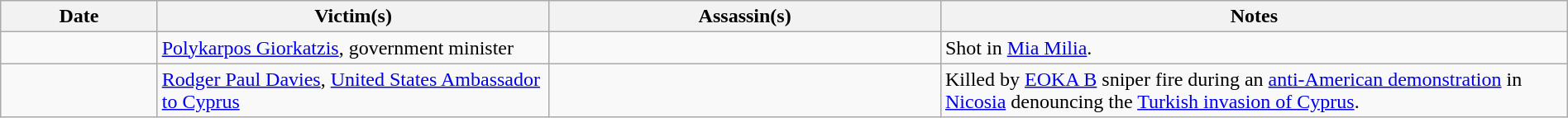<table class="wikitable sortable" style="width:100%">
<tr>
<th style="width:10%">Date</th>
<th style="width:25%">Victim(s)</th>
<th style="width:25%">Assassin(s)</th>
<th style="width:40%">Notes</th>
</tr>
<tr>
<td></td>
<td><a href='#'>Polykarpos Giorkatzis</a>, government minister</td>
<td></td>
<td>Shot in <a href='#'>Mia Milia</a>.</td>
</tr>
<tr>
<td></td>
<td><a href='#'>Rodger Paul Davies</a>, <a href='#'>United States Ambassador to Cyprus</a></td>
<td></td>
<td>Killed by <a href='#'>EOKA B</a> sniper fire during an <a href='#'>anti-American demonstration</a> in <a href='#'>Nicosia</a> denouncing the <a href='#'>Turkish invasion of Cyprus</a>.</td>
</tr>
</table>
